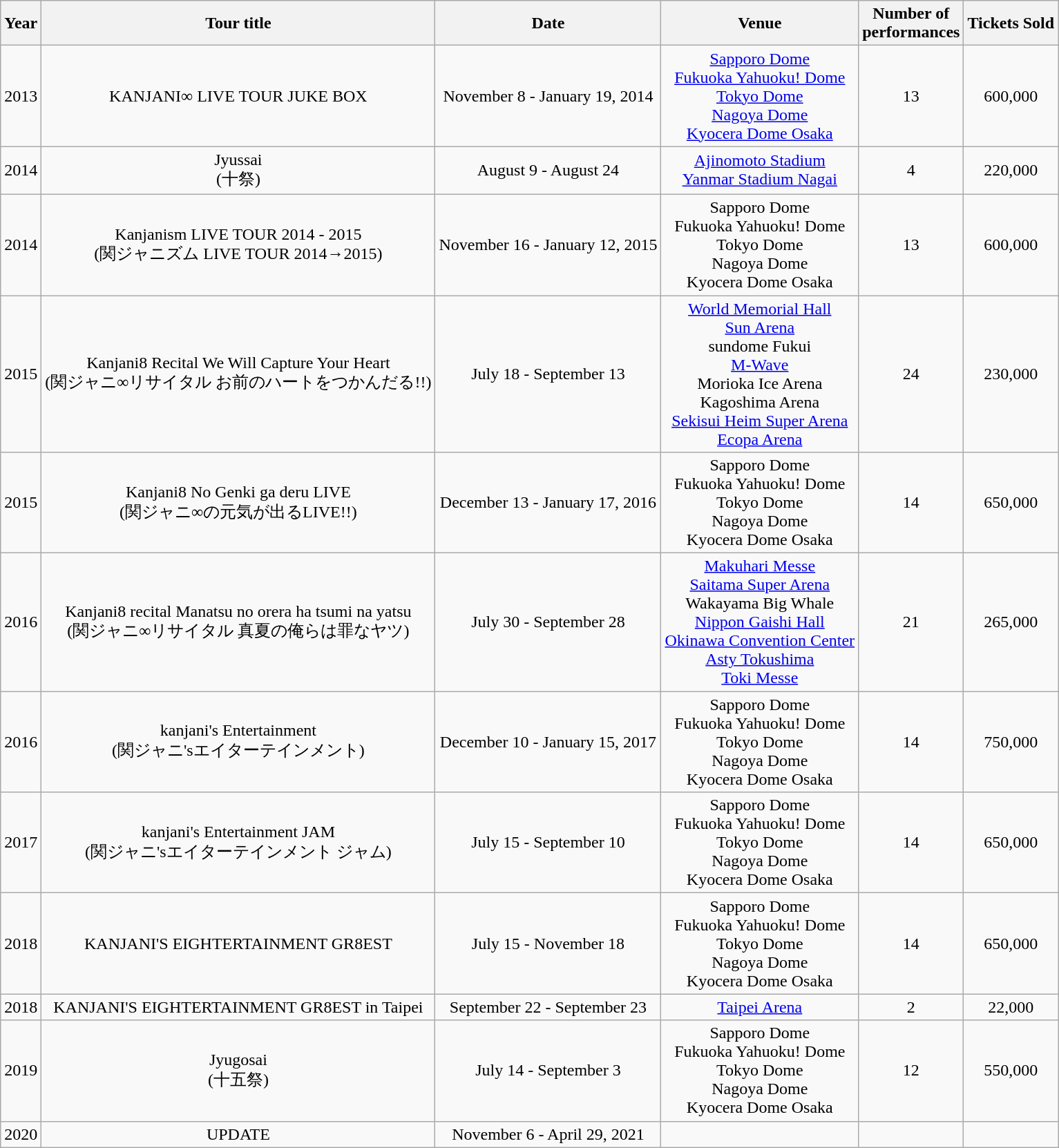<table class="wikitable" style="text-align:center;">
<tr>
<th>Year</th>
<th>Tour title</th>
<th>Date</th>
<th>Venue</th>
<th>Number of<br>performances</th>
<th>Tickets Sold</th>
</tr>
<tr>
<td>2013</td>
<td>KANJANI∞ LIVE TOUR JUKE BOX</td>
<td>November 8 - January 19, 2014</td>
<td><a href='#'>Sapporo Dome</a><br><a href='#'>Fukuoka Yahuoku! Dome</a><br><a href='#'>Tokyo Dome</a><br><a href='#'>Nagoya Dome</a><br><a href='#'>Kyocera Dome Osaka</a></td>
<td>13</td>
<td>600,000</td>
</tr>
<tr>
<td>2014</td>
<td>Jyussai<br>(十祭)</td>
<td>August 9 - August 24</td>
<td><a href='#'>Ajinomoto Stadium</a><br><a href='#'>Yanmar Stadium Nagai</a></td>
<td>4</td>
<td>220,000</td>
</tr>
<tr>
<td>2014</td>
<td>Kanjanism LIVE TOUR 2014 - 2015<br>(関ジャニズム LIVE TOUR 2014→2015)</td>
<td>November 16 - January 12, 2015</td>
<td>Sapporo Dome<br>Fukuoka Yahuoku! Dome<br>Tokyo Dome<br>Nagoya Dome<br>Kyocera Dome Osaka</td>
<td>13</td>
<td>600,000</td>
</tr>
<tr>
<td>2015</td>
<td>Kanjani8 Recital We Will Capture Your Heart<br>(関ジャニ∞リサイタル お前のハートをつかんだる!!)</td>
<td>July 18 - September 13</td>
<td><a href='#'>World Memorial Hall</a><br><a href='#'>Sun Arena</a><br>sundome Fukui<br><a href='#'>M-Wave</a><br>Morioka Ice Arena<br>Kagoshima Arena<br><a href='#'>Sekisui Heim Super Arena</a><br><a href='#'>Ecopa Arena</a></td>
<td>24</td>
<td>230,000</td>
</tr>
<tr>
<td>2015</td>
<td>Kanjani8 No Genki ga deru LIVE<br>(関ジャニ∞の元気が出るLIVE!!)</td>
<td>December 13 - January 17, 2016</td>
<td>Sapporo Dome<br>Fukuoka Yahuoku! Dome<br>Tokyo Dome<br>Nagoya Dome<br>Kyocera Dome Osaka</td>
<td>14</td>
<td>650,000</td>
</tr>
<tr>
<td>2016</td>
<td>Kanjani8 recital Manatsu no orera ha tsumi na yatsu<br>(関ジャニ∞リサイタル 真夏の俺らは罪なヤツ)</td>
<td>July 30 - September 28</td>
<td><a href='#'>Makuhari Messe</a><br><a href='#'>Saitama Super Arena</a><br>Wakayama Big Whale<br><a href='#'>Nippon Gaishi Hall</a><br><a href='#'>Okinawa Convention Center</a><br><a href='#'>Asty Tokushima</a><br><a href='#'>Toki Messe</a></td>
<td>21</td>
<td>265,000</td>
</tr>
<tr>
<td>2016</td>
<td>kanjani's Entertainment<br>(関ジャニ'sエイターテインメント)</td>
<td>December 10 - January 15, 2017</td>
<td>Sapporo Dome<br>Fukuoka Yahuoku! Dome<br>Tokyo Dome<br>Nagoya Dome<br>Kyocera Dome Osaka</td>
<td>14</td>
<td>750,000</td>
</tr>
<tr>
<td>2017</td>
<td>kanjani's Entertainment JAM<br>(関ジャニ'sエイターテインメント ジャム)</td>
<td>July 15 - September 10</td>
<td>Sapporo Dome<br>Fukuoka Yahuoku! Dome<br>Tokyo Dome<br>Nagoya Dome<br>Kyocera Dome Osaka</td>
<td>14</td>
<td>650,000</td>
</tr>
<tr>
<td>2018</td>
<td>KANJANI'S EIGHTERTAINMENT GR8EST</td>
<td>July 15 - November 18</td>
<td>Sapporo Dome<br>Fukuoka Yahuoku! Dome<br>Tokyo Dome<br>Nagoya Dome<br>Kyocera Dome Osaka</td>
<td>14</td>
<td>650,000</td>
</tr>
<tr>
<td>2018</td>
<td>KANJANI'S EIGHTERTAINMENT GR8EST in Taipei</td>
<td>September 22 - September 23</td>
<td><a href='#'>Taipei Arena</a></td>
<td>2</td>
<td>22,000</td>
</tr>
<tr>
<td>2019</td>
<td>Jyugosai<br>(十五祭)</td>
<td>July 14 - September 3</td>
<td>Sapporo Dome<br>Fukuoka Yahuoku! Dome<br>Tokyo Dome<br>Nagoya Dome<br>Kyocera Dome Osaka</td>
<td>12</td>
<td>550,000</td>
</tr>
<tr>
<td>2020</td>
<td>UPDATE</td>
<td>November 6 - April 29, 2021</td>
<td></td>
<td></td>
<td></td>
</tr>
</table>
